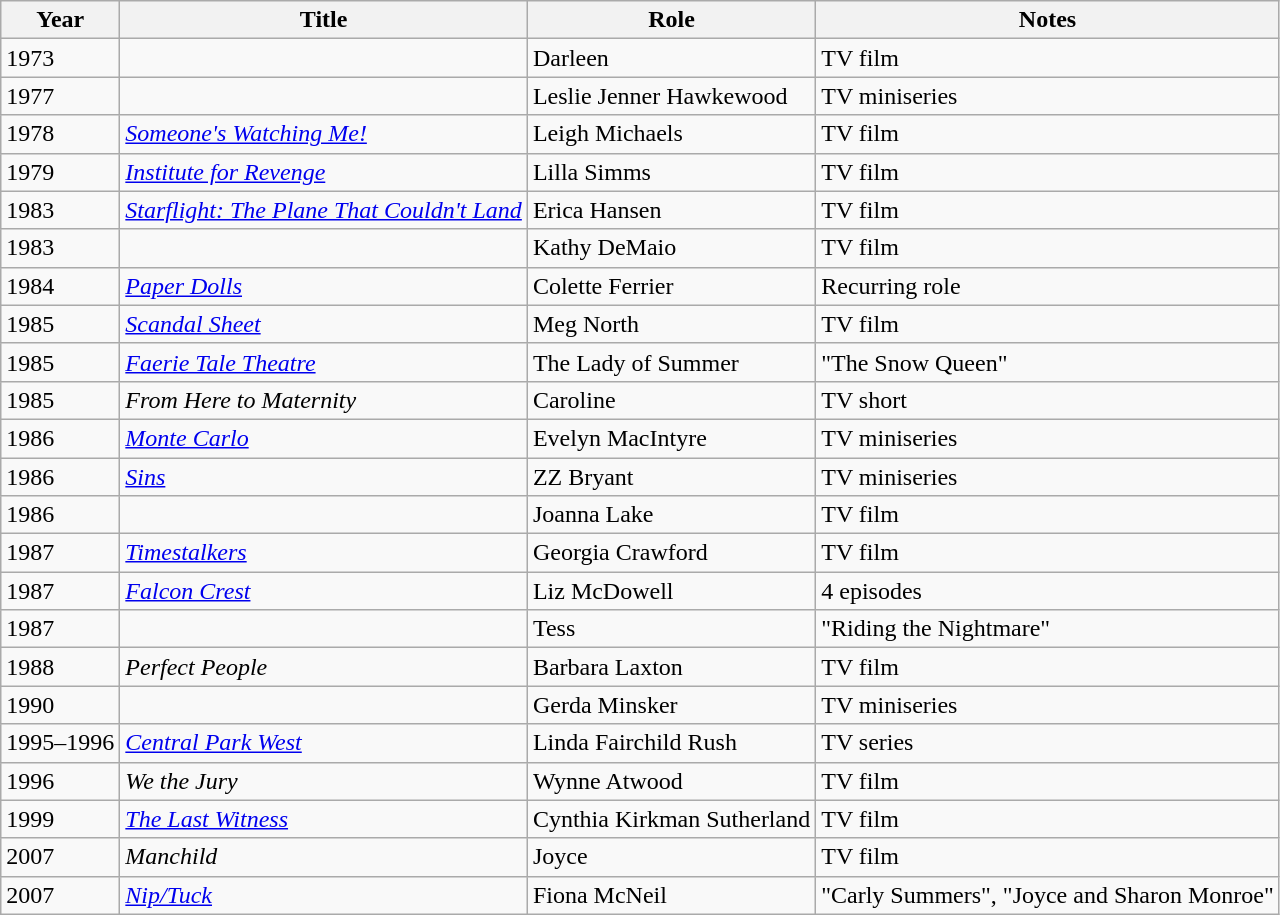<table class="wikitable sortable">
<tr>
<th>Year</th>
<th>Title</th>
<th>Role</th>
<th class="unsortable">Notes</th>
</tr>
<tr>
<td>1973</td>
<td><em></em></td>
<td>Darleen</td>
<td>TV film</td>
</tr>
<tr>
<td>1977</td>
<td><em></em></td>
<td>Leslie Jenner Hawkewood</td>
<td>TV miniseries</td>
</tr>
<tr>
<td>1978</td>
<td><em><a href='#'>Someone's Watching Me!</a></em></td>
<td>Leigh Michaels</td>
<td>TV film</td>
</tr>
<tr>
<td>1979</td>
<td><em><a href='#'>Institute for Revenge</a></em></td>
<td>Lilla Simms</td>
<td>TV film</td>
</tr>
<tr>
<td>1983</td>
<td><em><a href='#'>Starflight: The Plane That Couldn't Land</a></em></td>
<td>Erica Hansen</td>
<td>TV film</td>
</tr>
<tr>
<td>1983</td>
<td><em></em></td>
<td>Kathy DeMaio</td>
<td>TV film</td>
</tr>
<tr>
<td>1984</td>
<td><em><a href='#'>Paper Dolls</a></em></td>
<td>Colette Ferrier</td>
<td>Recurring role</td>
</tr>
<tr>
<td>1985</td>
<td><em><a href='#'>Scandal Sheet</a></em></td>
<td>Meg North</td>
<td>TV film</td>
</tr>
<tr>
<td>1985</td>
<td><em><a href='#'>Faerie Tale Theatre</a></em></td>
<td>The Lady of Summer</td>
<td>"The Snow Queen"</td>
</tr>
<tr>
<td>1985</td>
<td><em>From Here to Maternity</em></td>
<td>Caroline</td>
<td>TV short</td>
</tr>
<tr>
<td>1986</td>
<td><em><a href='#'>Monte Carlo</a></em></td>
<td>Evelyn MacIntyre</td>
<td>TV miniseries</td>
</tr>
<tr>
<td>1986</td>
<td><em><a href='#'>Sins</a></em></td>
<td>ZZ Bryant</td>
<td>TV miniseries</td>
</tr>
<tr>
<td>1986</td>
<td><em></em></td>
<td>Joanna Lake</td>
<td>TV film</td>
</tr>
<tr>
<td>1987</td>
<td><em><a href='#'>Timestalkers</a></em></td>
<td>Georgia Crawford</td>
<td>TV film</td>
</tr>
<tr>
<td>1987</td>
<td><em><a href='#'>Falcon Crest</a></em></td>
<td>Liz McDowell</td>
<td>4 episodes</td>
</tr>
<tr>
<td>1987</td>
<td><em></em></td>
<td>Tess</td>
<td>"Riding the Nightmare"</td>
</tr>
<tr>
<td>1988</td>
<td><em>Perfect People</em></td>
<td>Barbara Laxton</td>
<td>TV film</td>
</tr>
<tr>
<td>1990</td>
<td><em></em></td>
<td>Gerda Minsker</td>
<td>TV miniseries</td>
</tr>
<tr>
<td>1995–1996</td>
<td><em><a href='#'>Central Park West</a></em></td>
<td>Linda Fairchild Rush</td>
<td>TV series</td>
</tr>
<tr>
<td>1996</td>
<td><em>We the Jury</em></td>
<td>Wynne Atwood</td>
<td>TV film</td>
</tr>
<tr>
<td>1999</td>
<td><em><a href='#'>The Last Witness</a></em></td>
<td>Cynthia Kirkman Sutherland</td>
<td>TV film</td>
</tr>
<tr>
<td>2007</td>
<td><em>Manchild</em></td>
<td>Joyce</td>
<td>TV film</td>
</tr>
<tr>
<td>2007</td>
<td><em><a href='#'>Nip/Tuck</a></em></td>
<td>Fiona McNeil</td>
<td>"Carly Summers", "Joyce and Sharon Monroe"</td>
</tr>
</table>
